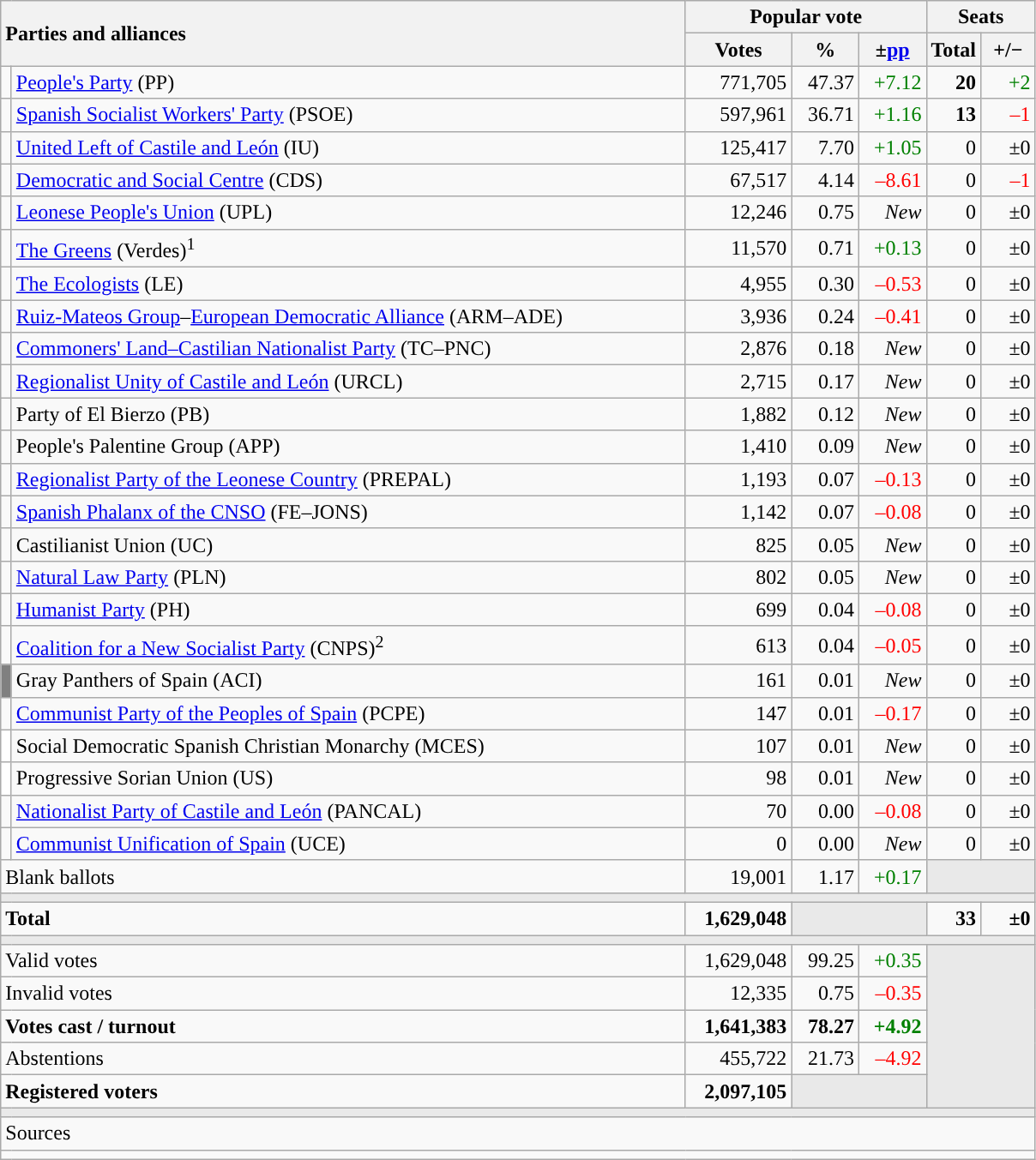<table class="wikitable" style="text-align:right;">
<tr>
<th style="text-align:left;" rowspan="2" colspan="2" width="525">Parties and alliances</th>
<th colspan="3">Popular vote</th>
<th colspan="2">Seats</th>
</tr>
<tr>
<th width="75">Votes</th>
<th width="45">%</th>
<th width="45">±<a href='#'>pp</a></th>
<th width="35">Total</th>
<th width="35">+/−</th>
</tr>
<tr>
<td width="1" style="color:inherit;background:"></td>
<td align="left"><a href='#'>People's Party</a> (PP)</td>
<td>771,705</td>
<td>47.37</td>
<td style="color:green;">+7.12</td>
<td><strong>20</strong></td>
<td style="color:green;">+2</td>
</tr>
<tr>
<td style="color:inherit;background:"></td>
<td align="left"><a href='#'>Spanish Socialist Workers' Party</a> (PSOE)</td>
<td>597,961</td>
<td>36.71</td>
<td style="color:green;">+1.16</td>
<td><strong>13</strong></td>
<td style="color:red;">–1</td>
</tr>
<tr>
<td style="color:inherit;background:"></td>
<td align="left"><a href='#'>United Left of Castile and León</a> (IU)</td>
<td>125,417</td>
<td>7.70</td>
<td style="color:green;">+1.05</td>
<td>0</td>
<td>±0</td>
</tr>
<tr>
<td style="color:inherit;background:"></td>
<td align="left"><a href='#'>Democratic and Social Centre</a> (CDS)</td>
<td>67,517</td>
<td>4.14</td>
<td style="color:red;">–8.61</td>
<td>0</td>
<td style="color:red;">–1</td>
</tr>
<tr>
<td style="color:inherit;background:"></td>
<td align="left"><a href='#'>Leonese People's Union</a> (UPL)</td>
<td>12,246</td>
<td>0.75</td>
<td><em>New</em></td>
<td>0</td>
<td>±0</td>
</tr>
<tr>
<td style="color:inherit;background:"></td>
<td align="left"><a href='#'>The Greens</a> (Verdes)<sup>1</sup></td>
<td>11,570</td>
<td>0.71</td>
<td style="color:green;">+0.13</td>
<td>0</td>
<td>±0</td>
</tr>
<tr>
<td style="color:inherit;background:"></td>
<td align="left"><a href='#'>The Ecologists</a> (LE)</td>
<td>4,955</td>
<td>0.30</td>
<td style="color:red;">–0.53</td>
<td>0</td>
<td>±0</td>
</tr>
<tr>
<td style="color:inherit;background:"></td>
<td align="left"><a href='#'>Ruiz-Mateos Group</a>–<a href='#'>European Democratic Alliance</a> (ARM–ADE)</td>
<td>3,936</td>
<td>0.24</td>
<td style="color:red;">–0.41</td>
<td>0</td>
<td>±0</td>
</tr>
<tr>
<td style="color:inherit;background:"></td>
<td align="left"><a href='#'>Commoners' Land–Castilian Nationalist Party</a> (TC–PNC)</td>
<td>2,876</td>
<td>0.18</td>
<td><em>New</em></td>
<td>0</td>
<td>±0</td>
</tr>
<tr>
<td style="color:inherit;background:"></td>
<td align="left"><a href='#'>Regionalist Unity of Castile and León</a> (URCL)</td>
<td>2,715</td>
<td>0.17</td>
<td><em>New</em></td>
<td>0</td>
<td>±0</td>
</tr>
<tr>
<td style="color:inherit;background:"></td>
<td align="left">Party of El Bierzo (PB)</td>
<td>1,882</td>
<td>0.12</td>
<td><em>New</em></td>
<td>0</td>
<td>±0</td>
</tr>
<tr>
<td style="color:inherit;background:"></td>
<td align="left">People's Palentine Group (APP)</td>
<td>1,410</td>
<td>0.09</td>
<td><em>New</em></td>
<td>0</td>
<td>±0</td>
</tr>
<tr>
<td style="color:inherit;background:"></td>
<td align="left"><a href='#'>Regionalist Party of the Leonese Country</a> (PREPAL)</td>
<td>1,193</td>
<td>0.07</td>
<td style="color:red;">–0.13</td>
<td>0</td>
<td>±0</td>
</tr>
<tr>
<td style="color:inherit;background:"></td>
<td align="left"><a href='#'>Spanish Phalanx of the CNSO</a> (FE–JONS)</td>
<td>1,142</td>
<td>0.07</td>
<td style="color:red;">–0.08</td>
<td>0</td>
<td>±0</td>
</tr>
<tr>
<td style="color:inherit;background:"></td>
<td align="left">Castilianist Union (UC)</td>
<td>825</td>
<td>0.05</td>
<td><em>New</em></td>
<td>0</td>
<td>±0</td>
</tr>
<tr>
<td style="color:inherit;background:"></td>
<td align="left"><a href='#'>Natural Law Party</a> (PLN)</td>
<td>802</td>
<td>0.05</td>
<td><em>New</em></td>
<td>0</td>
<td>±0</td>
</tr>
<tr>
<td style="color:inherit;background:"></td>
<td align="left"><a href='#'>Humanist Party</a> (PH)</td>
<td>699</td>
<td>0.04</td>
<td style="color:red;">–0.08</td>
<td>0</td>
<td>±0</td>
</tr>
<tr>
<td style="color:inherit;background:"></td>
<td align="left"><a href='#'>Coalition for a New Socialist Party</a> (CNPS)<sup>2</sup></td>
<td>613</td>
<td>0.04</td>
<td style="color:red;">–0.05</td>
<td>0</td>
<td>±0</td>
</tr>
<tr>
<td bgcolor="gray"></td>
<td align="left">Gray Panthers of Spain (ACI)</td>
<td>161</td>
<td>0.01</td>
<td><em>New</em></td>
<td>0</td>
<td>±0</td>
</tr>
<tr>
<td style="color:inherit;background:"></td>
<td align="left"><a href='#'>Communist Party of the Peoples of Spain</a> (PCPE)</td>
<td>147</td>
<td>0.01</td>
<td style="color:red;">–0.17</td>
<td>0</td>
<td>±0</td>
</tr>
<tr>
<td bgcolor="white"></td>
<td align="left">Social Democratic Spanish Christian Monarchy (MCES)</td>
<td>107</td>
<td>0.01</td>
<td><em>New</em></td>
<td>0</td>
<td>±0</td>
</tr>
<tr>
<td bgcolor="white"></td>
<td align="left">Progressive Sorian Union (US)</td>
<td>98</td>
<td>0.01</td>
<td><em>New</em></td>
<td>0</td>
<td>±0</td>
</tr>
<tr>
<td style="color:inherit;background:"></td>
<td align="left"><a href='#'>Nationalist Party of Castile and León</a> (PANCAL)</td>
<td>70</td>
<td>0.00</td>
<td style="color:red;">–0.08</td>
<td>0</td>
<td>±0</td>
</tr>
<tr>
<td style="color:inherit;background:"></td>
<td align="left"><a href='#'>Communist Unification of Spain</a> (UCE)</td>
<td>0</td>
<td>0.00</td>
<td><em>New</em></td>
<td>0</td>
<td>±0</td>
</tr>
<tr>
<td align="left" colspan="2">Blank ballots</td>
<td>19,001</td>
<td>1.17</td>
<td style="color:green;">+0.17</td>
<td bgcolor="#E9E9E9" colspan="2"></td>
</tr>
<tr>
<td colspan="7" bgcolor="#E9E9E9"></td>
</tr>
<tr style="font-weight:bold;">
<td align="left" colspan="2">Total</td>
<td>1,629,048</td>
<td bgcolor="#E9E9E9" colspan="2"></td>
<td>33</td>
<td>±0</td>
</tr>
<tr>
<td colspan="7" bgcolor="#E9E9E9"></td>
</tr>
<tr>
<td align="left" colspan="2">Valid votes</td>
<td>1,629,048</td>
<td>99.25</td>
<td style="color:green;">+0.35</td>
<td bgcolor="#E9E9E9" colspan="2" rowspan="5"></td>
</tr>
<tr>
<td align="left" colspan="2">Invalid votes</td>
<td>12,335</td>
<td>0.75</td>
<td style="color:red;">–0.35</td>
</tr>
<tr style="font-weight:bold;">
<td align="left" colspan="2">Votes cast / turnout</td>
<td>1,641,383</td>
<td>78.27</td>
<td style="color:green;">+4.92</td>
</tr>
<tr>
<td align="left" colspan="2">Abstentions</td>
<td>455,722</td>
<td>21.73</td>
<td style="color:red;">–4.92</td>
</tr>
<tr style="font-weight:bold;">
<td align="left" colspan="2">Registered voters</td>
<td>2,097,105</td>
<td bgcolor="#E9E9E9" colspan="2"></td>
</tr>
<tr>
<td colspan="7" bgcolor="#E9E9E9"></td>
</tr>
<tr>
<td align="left" colspan="7">Sources</td>
</tr>
<tr>
<td colspan="7" style="text-align:left; max-width:790px;"></td>
</tr>
</table>
